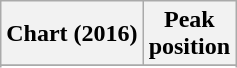<table class="wikitable sortable plainrowheaders" style="text-align:center">
<tr>
<th scope="col">Chart (2016)</th>
<th scope="col">Peak<br> position</th>
</tr>
<tr>
</tr>
<tr>
</tr>
</table>
